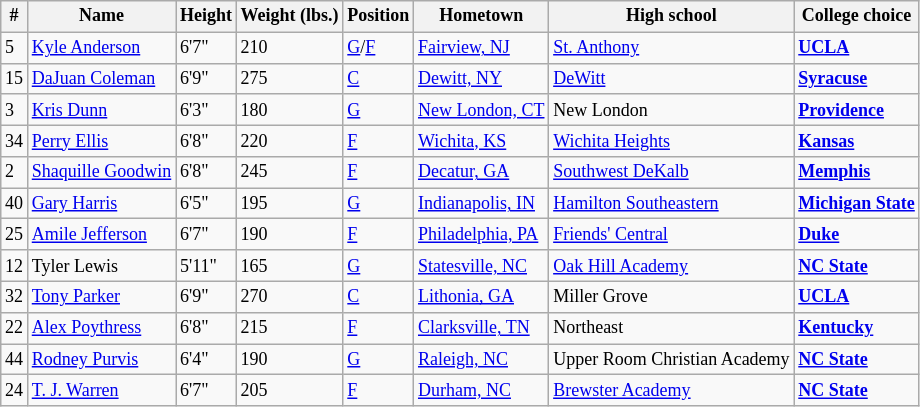<table class="wikitable sortable" style="font-size: 75%" style="width: 75%">
<tr>
<th>#</th>
<th>Name</th>
<th>Height</th>
<th>Weight (lbs.)</th>
<th>Position</th>
<th>Hometown</th>
<th>High school</th>
<th>College choice</th>
</tr>
<tr>
<td>5</td>
<td><a href='#'>Kyle Anderson</a></td>
<td>6'7"</td>
<td>210</td>
<td><a href='#'>G</a>/<a href='#'>F</a></td>
<td><a href='#'>Fairview, NJ</a></td>
<td><a href='#'>St. Anthony</a></td>
<td><strong><a href='#'>UCLA</a></strong></td>
</tr>
<tr>
<td>15</td>
<td><a href='#'>DaJuan Coleman</a></td>
<td>6'9"</td>
<td>275</td>
<td><a href='#'>C</a></td>
<td><a href='#'>Dewitt, NY</a></td>
<td><a href='#'>DeWitt</a></td>
<td><strong><a href='#'>Syracuse</a></strong></td>
</tr>
<tr>
<td>3</td>
<td><a href='#'>Kris Dunn</a></td>
<td>6'3"</td>
<td>180</td>
<td><a href='#'>G</a></td>
<td><a href='#'>New London, CT</a></td>
<td>New London</td>
<td><strong><a href='#'>Providence</a></strong></td>
</tr>
<tr>
<td>34</td>
<td><a href='#'>Perry Ellis</a></td>
<td>6'8"</td>
<td>220</td>
<td><a href='#'>F</a></td>
<td><a href='#'>Wichita, KS</a></td>
<td><a href='#'>Wichita Heights</a></td>
<td><strong><a href='#'>Kansas</a></strong></td>
</tr>
<tr>
<td>2</td>
<td><a href='#'>Shaquille Goodwin</a></td>
<td>6'8"</td>
<td>245</td>
<td><a href='#'>F</a></td>
<td><a href='#'>Decatur, GA</a></td>
<td><a href='#'>Southwest DeKalb</a></td>
<td><strong><a href='#'>Memphis</a></strong></td>
</tr>
<tr>
<td>40</td>
<td><a href='#'>Gary Harris</a></td>
<td>6'5"</td>
<td>195</td>
<td><a href='#'>G</a></td>
<td><a href='#'>Indianapolis, IN</a></td>
<td><a href='#'>Hamilton Southeastern</a></td>
<td><strong><a href='#'>Michigan State</a></strong></td>
</tr>
<tr>
<td>25</td>
<td><a href='#'>Amile Jefferson</a></td>
<td>6'7"</td>
<td>190</td>
<td><a href='#'>F</a></td>
<td><a href='#'>Philadelphia, PA</a></td>
<td><a href='#'>Friends' Central</a></td>
<td><strong><a href='#'>Duke</a></strong></td>
</tr>
<tr>
<td>12</td>
<td>Tyler Lewis</td>
<td>5'11"</td>
<td>165</td>
<td><a href='#'>G</a></td>
<td><a href='#'>Statesville, NC</a></td>
<td><a href='#'>Oak Hill Academy</a></td>
<td><strong><a href='#'>NC State</a></strong></td>
</tr>
<tr>
<td>32</td>
<td><a href='#'>Tony Parker</a></td>
<td>6'9"</td>
<td>270</td>
<td><a href='#'>C</a></td>
<td><a href='#'>Lithonia, GA</a></td>
<td>Miller Grove</td>
<td><strong><a href='#'>UCLA</a></strong></td>
</tr>
<tr>
<td>22</td>
<td><a href='#'>Alex Poythress</a></td>
<td>6'8"</td>
<td>215</td>
<td><a href='#'>F</a></td>
<td><a href='#'>Clarksville, TN</a></td>
<td>Northeast</td>
<td><strong><a href='#'>Kentucky</a></strong></td>
</tr>
<tr>
<td>44</td>
<td><a href='#'>Rodney Purvis</a></td>
<td>6'4"</td>
<td>190</td>
<td><a href='#'>G</a></td>
<td><a href='#'>Raleigh, NC</a></td>
<td>Upper Room Christian Academy</td>
<td><strong><a href='#'>NC State</a></strong></td>
</tr>
<tr>
<td>24</td>
<td><a href='#'>T. J. Warren</a></td>
<td>6'7"</td>
<td>205</td>
<td><a href='#'>F</a></td>
<td><a href='#'>Durham, NC</a></td>
<td><a href='#'>Brewster Academy</a></td>
<td><strong><a href='#'>NC State</a></strong></td>
</tr>
</table>
